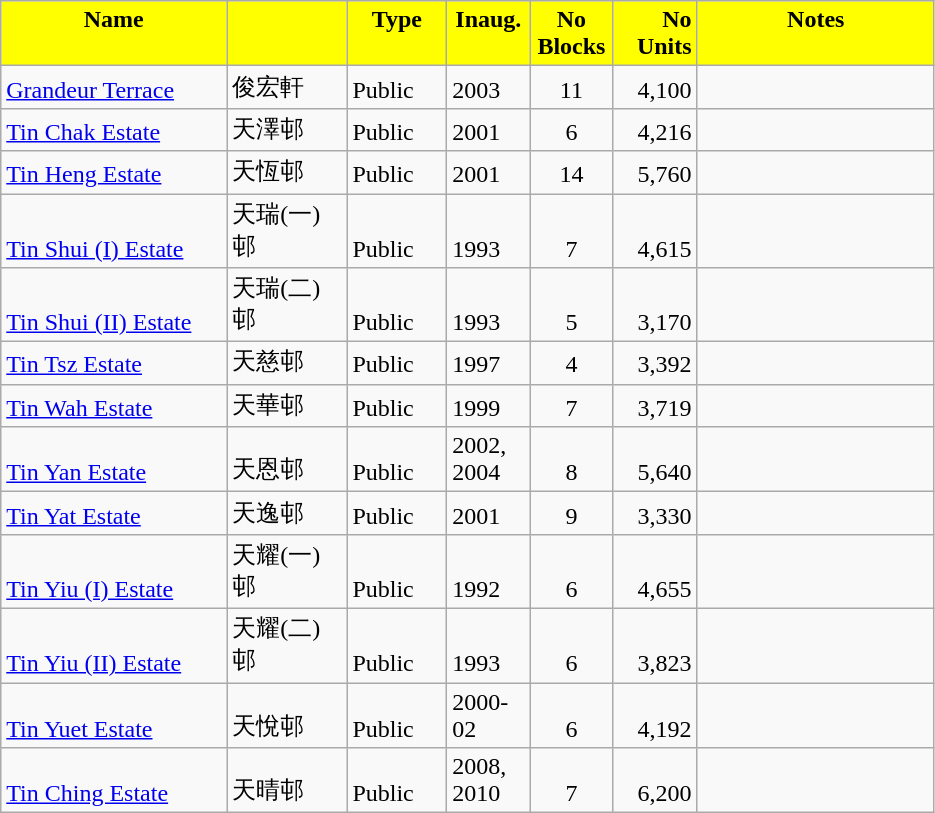<table class="wikitable">
<tr style="font-weight:bold;background-color:yellow" align="center" valign="top">
<td width="143.25" Height="12.75" align="center">Name</td>
<td width="72.75"></td>
<td width="59.25" align="center" valign="top">Type</td>
<td width="48" align="center" valign="top">Inaug.</td>
<td width="48" align="center" valign="top">No Blocks</td>
<td width="48.75" align="right" valign="bottom">No Units</td>
<td width="150.75" align="center" valign="top">Notes</td>
</tr>
<tr valign="bottom">
<td Height="12.75"><a href='#'>Grandeur Terrace</a></td>
<td>俊宏軒</td>
<td>Public</td>
<td>2003</td>
<td align="center">11</td>
<td align="right">4,100</td>
<td></td>
</tr>
<tr valign="bottom">
<td Height="12.75"><a href='#'>Tin Chak Estate</a></td>
<td>天澤邨</td>
<td>Public</td>
<td>2001</td>
<td align="center">6</td>
<td align="right">4,216</td>
<td></td>
</tr>
<tr valign="bottom">
<td Height="12.75"><a href='#'>Tin Heng Estate</a></td>
<td>天恆邨</td>
<td>Public</td>
<td>2001</td>
<td align="center">14</td>
<td align="right">5,760</td>
<td></td>
</tr>
<tr valign="bottom">
<td Height="12.75"><a href='#'>Tin Shui (I) Estate</a></td>
<td>天瑞(一)邨</td>
<td>Public</td>
<td>1993</td>
<td align="center">7</td>
<td align="right">4,615</td>
<td></td>
</tr>
<tr valign="bottom">
<td Height="12.75"><a href='#'>Tin Shui (II) Estate</a></td>
<td>天瑞(二)邨</td>
<td>Public</td>
<td>1993</td>
<td align="center">5</td>
<td align="right">3,170</td>
<td></td>
</tr>
<tr valign="bottom">
<td Height="12.75"><a href='#'>Tin Tsz Estate</a></td>
<td>天慈邨</td>
<td>Public</td>
<td>1997</td>
<td align="center">4</td>
<td align="right">3,392</td>
<td></td>
</tr>
<tr valign="bottom">
<td Height="12.75"><a href='#'>Tin Wah Estate</a></td>
<td>天華邨</td>
<td>Public</td>
<td>1999</td>
<td align="center">7</td>
<td align="right">3,719</td>
<td></td>
</tr>
<tr valign="bottom">
<td Height="12.75"><a href='#'>Tin Yan Estate</a></td>
<td>天恩邨</td>
<td>Public</td>
<td>2002, 2004</td>
<td align="center">8</td>
<td align="right">5,640</td>
<td></td>
</tr>
<tr valign="bottom">
<td Height="12.75"><a href='#'>Tin Yat Estate</a></td>
<td>天逸邨</td>
<td>Public</td>
<td>2001</td>
<td align="center">9</td>
<td align="right">3,330</td>
<td></td>
</tr>
<tr valign="bottom">
<td Height="12.75"><a href='#'>Tin Yiu (I) Estate</a></td>
<td>天耀(一)邨</td>
<td>Public</td>
<td>1992</td>
<td align="center">6</td>
<td align="right">4,655</td>
<td></td>
</tr>
<tr valign="bottom">
<td Height="12.75"><a href='#'>Tin Yiu (II) Estate</a></td>
<td>天耀(二)邨</td>
<td>Public</td>
<td>1993</td>
<td align="center">6</td>
<td align="right">3,823</td>
<td></td>
</tr>
<tr valign="bottom">
<td Height="12.75"><a href='#'>Tin Yuet Estate</a></td>
<td>天悅邨</td>
<td>Public</td>
<td>2000-02</td>
<td align="center">6</td>
<td align="right">4,192</td>
<td></td>
</tr>
<tr valign="bottom">
<td Height="12.75"><a href='#'>Tin Ching Estate</a></td>
<td>天晴邨</td>
<td>Public</td>
<td>2008, 2010</td>
<td align="center">7</td>
<td align="right">6,200</td>
<td></td>
</tr>
</table>
